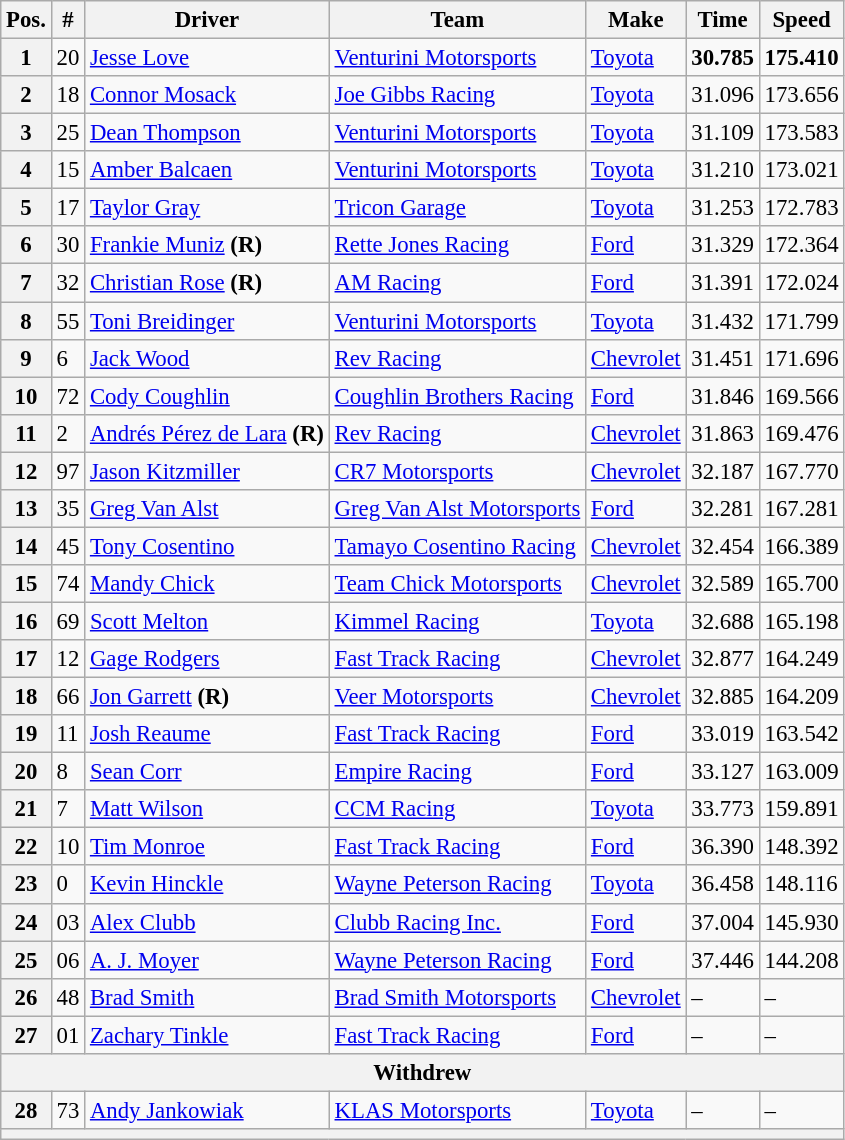<table class="wikitable" style="font-size:95%">
<tr>
<th>Pos.</th>
<th>#</th>
<th>Driver</th>
<th>Team</th>
<th>Make</th>
<th>Time</th>
<th>Speed</th>
</tr>
<tr>
<th>1</th>
<td>20</td>
<td><a href='#'>Jesse Love</a></td>
<td><a href='#'>Venturini Motorsports</a></td>
<td><a href='#'>Toyota</a></td>
<td><strong>30.785</strong></td>
<td><strong>175.410</strong></td>
</tr>
<tr>
<th>2</th>
<td>18</td>
<td><a href='#'>Connor Mosack</a></td>
<td><a href='#'>Joe Gibbs Racing</a></td>
<td><a href='#'>Toyota</a></td>
<td>31.096</td>
<td>173.656</td>
</tr>
<tr>
<th>3</th>
<td>25</td>
<td><a href='#'>Dean Thompson</a></td>
<td><a href='#'>Venturini Motorsports</a></td>
<td><a href='#'>Toyota</a></td>
<td>31.109</td>
<td>173.583</td>
</tr>
<tr>
<th>4</th>
<td>15</td>
<td><a href='#'>Amber Balcaen</a></td>
<td><a href='#'>Venturini Motorsports</a></td>
<td><a href='#'>Toyota</a></td>
<td>31.210</td>
<td>173.021</td>
</tr>
<tr>
<th>5</th>
<td>17</td>
<td><a href='#'>Taylor Gray</a></td>
<td><a href='#'>Tricon Garage</a></td>
<td><a href='#'>Toyota</a></td>
<td>31.253</td>
<td>172.783</td>
</tr>
<tr>
<th>6</th>
<td>30</td>
<td><a href='#'>Frankie Muniz</a> <strong>(R)</strong></td>
<td><a href='#'>Rette Jones Racing</a></td>
<td><a href='#'>Ford</a></td>
<td>31.329</td>
<td>172.364</td>
</tr>
<tr>
<th>7</th>
<td>32</td>
<td><a href='#'>Christian Rose</a> <strong>(R)</strong></td>
<td><a href='#'>AM Racing</a></td>
<td><a href='#'>Ford</a></td>
<td>31.391</td>
<td>172.024</td>
</tr>
<tr>
<th>8</th>
<td>55</td>
<td><a href='#'>Toni Breidinger</a></td>
<td><a href='#'>Venturini Motorsports</a></td>
<td><a href='#'>Toyota</a></td>
<td>31.432</td>
<td>171.799</td>
</tr>
<tr>
<th>9</th>
<td>6</td>
<td><a href='#'>Jack Wood</a></td>
<td><a href='#'>Rev Racing</a></td>
<td><a href='#'>Chevrolet</a></td>
<td>31.451</td>
<td>171.696</td>
</tr>
<tr>
<th>10</th>
<td>72</td>
<td><a href='#'>Cody Coughlin</a></td>
<td><a href='#'>Coughlin Brothers Racing</a></td>
<td><a href='#'>Ford</a></td>
<td>31.846</td>
<td>169.566</td>
</tr>
<tr>
<th>11</th>
<td>2</td>
<td><a href='#'>Andrés Pérez de Lara</a> <strong>(R)</strong></td>
<td><a href='#'>Rev Racing</a></td>
<td><a href='#'>Chevrolet</a></td>
<td>31.863</td>
<td>169.476</td>
</tr>
<tr>
<th>12</th>
<td>97</td>
<td><a href='#'>Jason Kitzmiller</a></td>
<td><a href='#'>CR7 Motorsports</a></td>
<td><a href='#'>Chevrolet</a></td>
<td>32.187</td>
<td>167.770</td>
</tr>
<tr>
<th>13</th>
<td>35</td>
<td><a href='#'>Greg Van Alst</a></td>
<td><a href='#'>Greg Van Alst Motorsports</a></td>
<td><a href='#'>Ford</a></td>
<td>32.281</td>
<td>167.281</td>
</tr>
<tr>
<th>14</th>
<td>45</td>
<td><a href='#'>Tony Cosentino</a></td>
<td><a href='#'>Tamayo Cosentino Racing</a></td>
<td><a href='#'>Chevrolet</a></td>
<td>32.454</td>
<td>166.389</td>
</tr>
<tr>
<th>15</th>
<td>74</td>
<td><a href='#'>Mandy Chick</a></td>
<td><a href='#'>Team Chick Motorsports</a></td>
<td><a href='#'>Chevrolet</a></td>
<td>32.589</td>
<td>165.700</td>
</tr>
<tr>
<th>16</th>
<td>69</td>
<td><a href='#'>Scott Melton</a></td>
<td><a href='#'>Kimmel Racing</a></td>
<td><a href='#'>Toyota</a></td>
<td>32.688</td>
<td>165.198</td>
</tr>
<tr>
<th>17</th>
<td>12</td>
<td><a href='#'>Gage Rodgers</a></td>
<td><a href='#'>Fast Track Racing</a></td>
<td><a href='#'>Chevrolet</a></td>
<td>32.877</td>
<td>164.249</td>
</tr>
<tr>
<th>18</th>
<td>66</td>
<td><a href='#'>Jon Garrett</a> <strong>(R)</strong></td>
<td><a href='#'>Veer Motorsports</a></td>
<td><a href='#'>Chevrolet</a></td>
<td>32.885</td>
<td>164.209</td>
</tr>
<tr>
<th>19</th>
<td>11</td>
<td><a href='#'>Josh Reaume</a></td>
<td><a href='#'>Fast Track Racing</a></td>
<td><a href='#'>Ford</a></td>
<td>33.019</td>
<td>163.542</td>
</tr>
<tr>
<th>20</th>
<td>8</td>
<td><a href='#'>Sean Corr</a></td>
<td><a href='#'>Empire Racing</a></td>
<td><a href='#'>Ford</a></td>
<td>33.127</td>
<td>163.009</td>
</tr>
<tr>
<th>21</th>
<td>7</td>
<td><a href='#'>Matt Wilson</a></td>
<td><a href='#'>CCM Racing</a></td>
<td><a href='#'>Toyota</a></td>
<td>33.773</td>
<td>159.891</td>
</tr>
<tr>
<th>22</th>
<td>10</td>
<td><a href='#'>Tim Monroe</a></td>
<td><a href='#'>Fast Track Racing</a></td>
<td><a href='#'>Ford</a></td>
<td>36.390</td>
<td>148.392</td>
</tr>
<tr>
<th>23</th>
<td>0</td>
<td><a href='#'>Kevin Hinckle</a></td>
<td><a href='#'>Wayne Peterson Racing</a></td>
<td><a href='#'>Toyota</a></td>
<td>36.458</td>
<td>148.116</td>
</tr>
<tr>
<th>24</th>
<td>03</td>
<td><a href='#'>Alex Clubb</a></td>
<td><a href='#'>Clubb Racing Inc.</a></td>
<td><a href='#'>Ford</a></td>
<td>37.004</td>
<td>145.930</td>
</tr>
<tr>
<th>25</th>
<td>06</td>
<td><a href='#'>A. J. Moyer</a></td>
<td><a href='#'>Wayne Peterson Racing</a></td>
<td><a href='#'>Ford</a></td>
<td>37.446</td>
<td>144.208</td>
</tr>
<tr>
<th>26</th>
<td>48</td>
<td><a href='#'>Brad Smith</a></td>
<td><a href='#'>Brad Smith Motorsports</a></td>
<td><a href='#'>Chevrolet</a></td>
<td>–</td>
<td>–</td>
</tr>
<tr>
<th>27</th>
<td>01</td>
<td><a href='#'>Zachary Tinkle</a></td>
<td><a href='#'>Fast Track Racing</a></td>
<td><a href='#'>Ford</a></td>
<td>–</td>
<td>–</td>
</tr>
<tr>
<th colspan="7">Withdrew</th>
</tr>
<tr>
<th>28</th>
<td>73</td>
<td><a href='#'>Andy Jankowiak</a></td>
<td><a href='#'>KLAS Motorsports</a></td>
<td><a href='#'>Toyota</a></td>
<td>–</td>
<td>–</td>
</tr>
<tr>
<th colspan="7"></th>
</tr>
</table>
